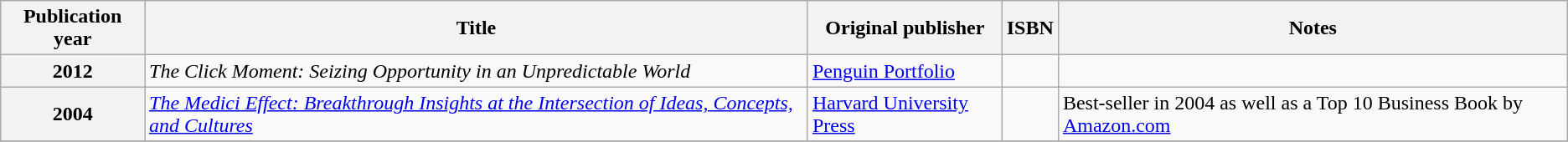<table class="wikitable plainrowheaders sortable">
<tr>
<th scope="col">Publication year</th>
<th scope="col">Title</th>
<th scope="col">Original publisher</th>
<th scope="col">ISBN</th>
<th scope="col" class="unsortable">Notes</th>
</tr>
<tr>
<th scope="row">2012</th>
<td><em>The Click Moment: Seizing Opportunity in an Unpredictable World</em></td>
<td><a href='#'>Penguin Portfolio</a></td>
<td></td>
<td></td>
</tr>
<tr>
<th scope="row">2004</th>
<td><em><a href='#'>The Medici Effect: Breakthrough Insights at the Intersection of Ideas, Concepts, and Cultures</a></em></td>
<td><a href='#'>Harvard University Press</a></td>
<td></td>
<td>Best-seller in 2004 as well as a Top 10 Business Book by <a href='#'>Amazon.com</a></td>
</tr>
<tr>
</tr>
</table>
